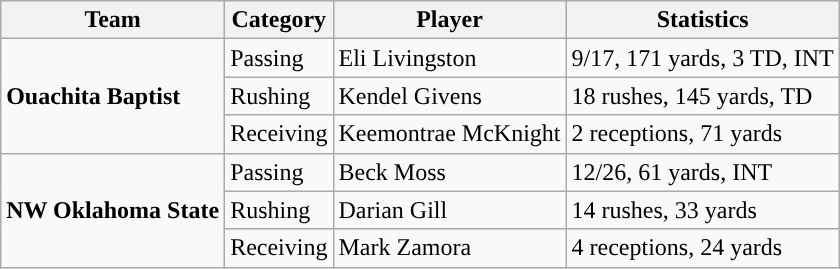<table class="wikitable" style="float: right;">
<tr>
<th>Team</th>
<th>Category</th>
<th>Player</th>
<th>Statistics</th>
</tr>
<tr>
<td rowspan=3><strong>Ouachita Baptist</strong></td>
<td>Passing</td>
<td>Eli Livingston</td>
<td>9/17, 171 yards, 3 TD, INT</td>
</tr>
<tr>
<td>Rushing</td>
<td>Kendel Givens</td>
<td>18 rushes, 145 yards, TD</td>
</tr>
<tr>
<td>Receiving</td>
<td>Keemontrae McKnight</td>
<td>2 receptions, 71 yards</td>
</tr>
<tr>
<td rowspan=3><strong>NW Oklahoma State</strong></td>
<td>Passing</td>
<td>Beck Moss</td>
<td>12/26, 61 yards, INT</td>
</tr>
<tr>
<td>Rushing</td>
<td>Darian Gill</td>
<td>14 rushes, 33 yards</td>
</tr>
<tr>
<td>Receiving</td>
<td>Mark Zamora</td>
<td>4 receptions, 24 yards</td>
</tr>
</table>
